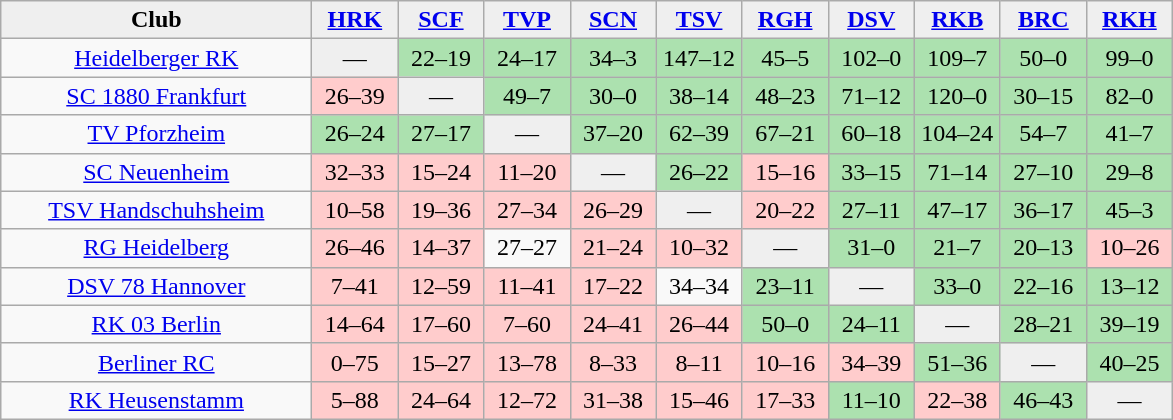<table class="wikitable" style="text-align: center;">
<tr>
<th style="background:#efefef; width:200px;">Club</th>
<th style="background:#efefef; width:50px;"><a href='#'>HRK</a></th>
<th style="background:#efefef; width:50px;"><a href='#'>SCF</a></th>
<th style="background:#efefef; width:50px;"><a href='#'>TVP</a></th>
<th style="background:#efefef; width:50px;"><a href='#'>SCN</a></th>
<th style="background:#efefef; width:50px;"><a href='#'>TSV</a></th>
<th style="background:#efefef; width:50px;"><a href='#'>RGH</a></th>
<th style="background:#efefef; width:50px;"><a href='#'>DSV</a></th>
<th style="background:#efefef; width:50px;"><a href='#'>RKB</a></th>
<th style="background:#efefef; width:50px;"><a href='#'>BRC</a></th>
<th style="background:#efefef; width:50px;"><a href='#'>RKH</a></th>
</tr>
<tr align=center>
<td><a href='#'>Heidelberger RK</a></td>
<td style="background:#efefef;">—</td>
<td style="background:#ace1af;">22–19</td>
<td style="background:#ace1af;">24–17</td>
<td style="background:#ace1af;">34–3</td>
<td style="background:#ace1af;">147–12</td>
<td style="background:#ace1af;">45–5</td>
<td style="background:#ace1af;">102–0</td>
<td style="background:#ace1af;">109–7</td>
<td style="background:#ace1af;">50–0</td>
<td style="background:#ace1af;">99–0</td>
</tr>
<tr align=center>
<td><a href='#'>SC 1880 Frankfurt</a></td>
<td style="background:#fcc;">26–39</td>
<td style="background:#efefef;">—</td>
<td style="background:#ace1af;">49–7</td>
<td style="background:#ace1af;">30–0</td>
<td style="background:#ace1af;">38–14</td>
<td style="background:#ace1af;">48–23</td>
<td style="background:#ace1af;">71–12</td>
<td style="background:#ace1af;">120–0</td>
<td style="background:#ace1af;">30–15</td>
<td style="background:#ace1af;">82–0</td>
</tr>
<tr align=center>
<td><a href='#'>TV Pforzheim</a></td>
<td style="background:#ace1af;">26–24</td>
<td style="background:#ace1af;">27–17</td>
<td style="background:#efefef;">—</td>
<td style="background:#ace1af;">37–20</td>
<td style="background:#ace1af;">62–39</td>
<td style="background:#ace1af;">67–21</td>
<td style="background:#ace1af;">60–18</td>
<td style="background:#ace1af;">104–24</td>
<td style="background:#ace1af;">54–7</td>
<td style="background:#ace1af;">41–7</td>
</tr>
<tr align=center>
<td><a href='#'>SC Neuenheim</a></td>
<td style="background:#fcc;">32–33</td>
<td style="background:#fcc;">15–24</td>
<td style="background:#fcc;">11–20</td>
<td style="background:#efefef;">—</td>
<td style="background:#ace1af;">26–22</td>
<td style="background:#fcc;">15–16</td>
<td style="background:#ace1af;">33–15</td>
<td style="background:#ace1af;">71–14</td>
<td style="background:#ace1af;">27–10</td>
<td style="background:#ace1af;">29–8</td>
</tr>
<tr align=center>
<td><a href='#'>TSV Handschuhsheim</a></td>
<td style="background:#fcc;">10–58</td>
<td style="background:#fcc;">19–36</td>
<td style="background:#fcc;">27–34</td>
<td style="background:#fcc;">26–29</td>
<td style="background:#efefef;">—</td>
<td style="background:#fcc;">20–22</td>
<td style="background:#ace1af;">27–11</td>
<td style="background:#ace1af;">47–17</td>
<td style="background:#ace1af;">36–17</td>
<td style="background:#ace1af;">45–3</td>
</tr>
<tr align=center>
<td><a href='#'>RG Heidelberg</a></td>
<td style="background:#fcc;">26–46</td>
<td style="background:#fcc;">14–37</td>
<td>27–27</td>
<td style="background:#fcc;">21–24</td>
<td style="background:#fcc;">10–32</td>
<td style="background:#efefef;">—</td>
<td style="background:#ace1af;">31–0</td>
<td style="background:#ace1af;">21–7</td>
<td style="background:#ace1af;">20–13</td>
<td style="background:#fcc;">10–26</td>
</tr>
<tr align=center>
<td><a href='#'>DSV 78 Hannover</a></td>
<td style="background:#fcc;">7–41</td>
<td style="background:#fcc;">12–59</td>
<td style="background:#fcc;">11–41</td>
<td style="background:#fcc;">17–22</td>
<td>34–34</td>
<td style="background:#ace1af;">23–11</td>
<td style="background:#efefef;">—</td>
<td style="background:#ace1af;">33–0</td>
<td style="background:#ace1af;">22–16</td>
<td style="background:#ace1af;">13–12</td>
</tr>
<tr align=center>
<td><a href='#'>RK 03 Berlin</a></td>
<td style="background:#fcc;">14–64</td>
<td style="background:#fcc;">17–60</td>
<td style="background:#fcc;">7–60</td>
<td style="background:#fcc;">24–41</td>
<td style="background:#fcc;">26–44</td>
<td style="background:#ace1af;">50–0</td>
<td style="background:#ace1af;">24–11</td>
<td style="background:#efefef;">—</td>
<td style="background:#ace1af;">28–21</td>
<td style="background:#ace1af;">39–19</td>
</tr>
<tr align=center>
<td><a href='#'>Berliner RC</a></td>
<td style="background:#fcc;">0–75</td>
<td style="background:#fcc;">15–27</td>
<td style="background:#fcc;">13–78</td>
<td style="background:#fcc;">8–33</td>
<td style="background:#fcc;">8–11</td>
<td style="background:#fcc;">10–16</td>
<td style="background:#fcc;">34–39</td>
<td style="background:#ace1af;">51–36</td>
<td style="background:#efefef;">—</td>
<td style="background:#ace1af;">40–25</td>
</tr>
<tr align=center>
<td><a href='#'>RK Heusenstamm</a></td>
<td style="background:#fcc;">5–88</td>
<td style="background:#fcc;">24–64</td>
<td style="background:#fcc;">12–72</td>
<td style="background:#fcc;">31–38</td>
<td style="background:#fcc;">15–46</td>
<td style="background:#fcc;">17–33</td>
<td style="background:#ace1af;">11–10</td>
<td style="background:#fcc;">22–38</td>
<td style="background:#ace1af;">46–43</td>
<td style="background:#efefef;">—</td>
</tr>
</table>
